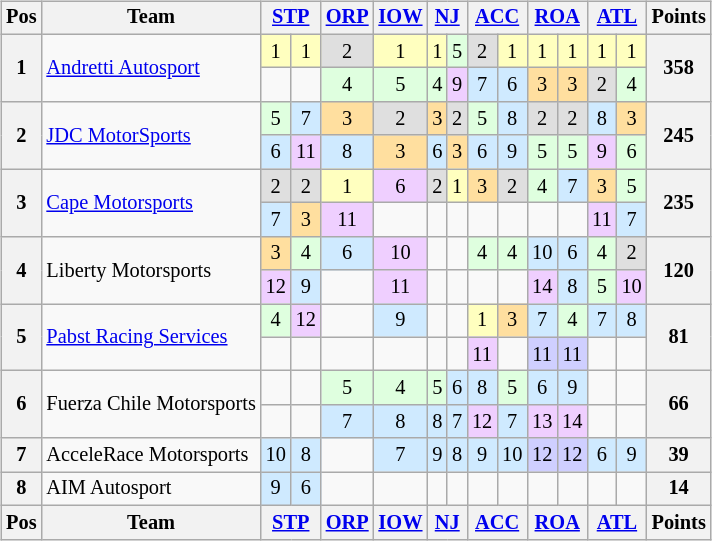<table>
<tr>
<td><br><table class="wikitable" style="font-size:85%; text-align:center">
<tr valign="top">
<th valign="middle">Pos</th>
<th valign="middle">Team</th>
<th colspan=2><a href='#'>STP</a></th>
<th><a href='#'>ORP</a></th>
<th><a href='#'>IOW</a></th>
<th colspan=2><a href='#'>NJ</a></th>
<th colspan=2><a href='#'>ACC</a></th>
<th colspan=2><a href='#'>ROA</a></th>
<th colspan=2><a href='#'>ATL</a></th>
<th valign="middle">Points</th>
</tr>
<tr>
<th rowspan=2>1</th>
<td align="left" rowspan=2> <a href='#'>Andretti Autosport</a></td>
<td style="background:#FFFFBF;">1</td>
<td style="background:#FFFFBF;">1</td>
<td style="background:#DFDFDF;">2</td>
<td style="background:#FFFFBF;">1</td>
<td style="background:#FFFFBF;">1</td>
<td style="background:#DFFFDF;">5</td>
<td style="background:#DFDFDF;">2</td>
<td style="background:#FFFFBF;">1</td>
<td style="background:#FFFFBF;">1</td>
<td style="background:#FFFFBF;">1</td>
<td style="background:#FFFFBF;">1</td>
<td style="background:#FFFFBF;">1</td>
<th rowspan=2>358</th>
</tr>
<tr>
<td></td>
<td></td>
<td style="background:#DFFFDF;">4</td>
<td style="background:#DFFFDF;">5</td>
<td style="background:#DFFFDF;">4</td>
<td style="background:#EFCFFF;">9</td>
<td style="background:#CFEAFF;">7</td>
<td style="background:#CFEAFF;">6</td>
<td style="background:#FFDF9F;">3</td>
<td style="background:#FFDF9F;">3</td>
<td style="background:#DFDFDF;">2</td>
<td style="background:#DFFFDF;">4</td>
</tr>
<tr>
<th rowspan=2>2</th>
<td align="left" rowspan=2> <a href='#'>JDC MotorSports</a></td>
<td style="background:#DFFFDF;">5</td>
<td style="background:#CFEAFF;">7</td>
<td style="background:#FFDF9F;">3</td>
<td style="background:#DFDFDF;">2</td>
<td style="background:#FFDF9F;">3</td>
<td style="background:#DFDFDF;">2</td>
<td style="background:#DFFFDF;">5</td>
<td style="background:#CFEAFF;">8</td>
<td style="background:#DFDFDF;">2</td>
<td style="background:#DFDFDF;">2</td>
<td style="background:#CFEAFF;">8</td>
<td style="background:#FFDF9F;">3</td>
<th rowspan=2>245</th>
</tr>
<tr>
<td style="background:#CFEAFF;">6</td>
<td style="background:#EFCFFF;">11</td>
<td style="background:#CFEAFF;">8</td>
<td style="background:#FFDF9F;">3</td>
<td style="background:#CFEAFF;">6</td>
<td style="background:#FFDF9F;">3</td>
<td style="background:#CFEAFF;">6</td>
<td style="background:#CFEAFF;">9</td>
<td style="background:#DFFFDF;">5</td>
<td style="background:#DFFFDF;">5</td>
<td style="background:#EFCFFF;">9</td>
<td style="background:#DFFFDF;">6</td>
</tr>
<tr>
<th rowspan=2>3</th>
<td align="left" rowspan=2> <a href='#'>Cape Motorsports</a></td>
<td style="background:#DFDFDF;">2</td>
<td style="background:#DFDFDF;">2</td>
<td style="background:#FFFFBF;">1</td>
<td style="background:#EFCFFF;">6</td>
<td style="background:#DFDFDF;">2</td>
<td style="background:#FFFFBF;">1</td>
<td style="background:#FFDF9F;">3</td>
<td style="background:#DFDFDF;">2</td>
<td style="background:#DFFFDF;">4</td>
<td style="background:#CFEAFF;">7</td>
<td style="background:#FFDF9F;">3</td>
<td style="background:#DFFFDF;">5</td>
<th rowspan=2>235</th>
</tr>
<tr>
<td style="background:#CFEAFF;">7</td>
<td style="background:#FFDF9F;">3</td>
<td style="background:#EFCFFF;">11</td>
<td></td>
<td></td>
<td></td>
<td></td>
<td></td>
<td></td>
<td></td>
<td style="background:#EFCFFF;">11</td>
<td style="background:#CFEAFF;">7</td>
</tr>
<tr>
<th rowspan=2>4</th>
<td align="left" rowspan=2> Liberty Motorsports</td>
<td style="background:#FFDF9F;">3</td>
<td style="background:#DFFFDF;">4</td>
<td style="background:#CFEAFF;">6</td>
<td style="background:#EFCFFF;">10</td>
<td></td>
<td></td>
<td style="background:#DFFFDF;">4</td>
<td style="background:#DFFFDF;">4</td>
<td style="background:#CFEAFF;">10</td>
<td style="background:#CFEAFF;">6</td>
<td style="background:#DFFFDF;">4</td>
<td style="background:#DFDFDF;">2</td>
<th rowspan=2>120</th>
</tr>
<tr>
<td style="background:#EFCFFF;">12</td>
<td style="background:#CFEAFF;">9</td>
<td></td>
<td style="background:#EFCFFF;">11</td>
<td></td>
<td></td>
<td></td>
<td></td>
<td style="background:#EFCFFF;">14</td>
<td style="background:#CFEAFF;">8</td>
<td style="background:#DFFFDF;">5</td>
<td style="background:#EFCFFF;">10</td>
</tr>
<tr>
<th rowspan=2>5</th>
<td align="left" rowspan=2> <a href='#'>Pabst Racing Services</a></td>
<td style="background:#DFFFDF;">4</td>
<td style="background:#EFCFFF;">12</td>
<td></td>
<td style="background:#CFEAFF;">9</td>
<td></td>
<td></td>
<td style="background:#FFFFBF;">1</td>
<td style="background:#FFDF9F;">3</td>
<td style="background:#CFEAFF;">7</td>
<td style="background:#DFFFDF;">4</td>
<td style="background:#CFEAFF;">7</td>
<td style="background:#CFEAFF;">8</td>
<th rowspan=2>81</th>
</tr>
<tr>
<td></td>
<td></td>
<td></td>
<td></td>
<td></td>
<td></td>
<td style="background:#EFCFFF;">11</td>
<td></td>
<td style="background:#CFCFFF;">11</td>
<td style="background:#CFCFFF;">11</td>
<td></td>
<td></td>
</tr>
<tr>
<th rowspan=2>6</th>
<td align="left" rowspan=2> Fuerza Chile Motorsports</td>
<td></td>
<td></td>
<td style="background:#DFFFDF;">5</td>
<td style="background:#DFFFDF;">4</td>
<td style="background:#DFFFDF;">5</td>
<td style="background:#CFEAFF;">6</td>
<td style="background:#CFEAFF;">8</td>
<td style="background:#DFFFDF;">5</td>
<td style="background:#CFEAFF;">6</td>
<td style="background:#CFEAFF;">9</td>
<td></td>
<td></td>
<th rowspan=2>66</th>
</tr>
<tr>
<td></td>
<td></td>
<td style="background:#CFEAFF;">7</td>
<td style="background:#CFEAFF;">8</td>
<td style="background:#CFEAFF;">8</td>
<td style="background:#CFEAFF;">7</td>
<td style="background:#EFCFFF;">12</td>
<td style="background:#CFEAFF;">7</td>
<td style="background:#EFCFFF;">13</td>
<td style="background:#EFCFFF;">14</td>
<td></td>
<td></td>
</tr>
<tr>
<th>7</th>
<td align="left"> AcceleRace Motorsports</td>
<td style="background:#CFEAFF;">10</td>
<td style="background:#CFEAFF;">8</td>
<td></td>
<td style="background:#CFEAFF;">7</td>
<td style="background:#CFEAFF;">9</td>
<td style="background:#CFEAFF;">8</td>
<td style="background:#CFEAFF;">9</td>
<td style="background:#CFEAFF;">10</td>
<td style="background:#CFCFFF;">12</td>
<td style="background:#CFCFFF;">12</td>
<td style="background:#CFEAFF;">6</td>
<td style="background:#CFEAFF;">9</td>
<th>39</th>
</tr>
<tr>
<th>8</th>
<td align="left"> AIM Autosport</td>
<td style="background:#CFEAFF;">9</td>
<td style="background:#CFEAFF;">6</td>
<td></td>
<td></td>
<td></td>
<td></td>
<td></td>
<td></td>
<td></td>
<td></td>
<td></td>
<td></td>
<th>14</th>
</tr>
<tr style="background: #f9f9f9;" valign="top">
<th valign="middle">Pos</th>
<th valign="middle">Team</th>
<th colspan=2><a href='#'>STP</a></th>
<th><a href='#'>ORP</a></th>
<th><a href='#'>IOW</a></th>
<th colspan=2><a href='#'>NJ</a></th>
<th colspan=2><a href='#'>ACC</a></th>
<th colspan=2><a href='#'>ROA</a></th>
<th colspan=2><a href='#'>ATL</a></th>
<th valign="middle">Points</th>
</tr>
</table>
</td>
<td valign="top"></td>
</tr>
</table>
